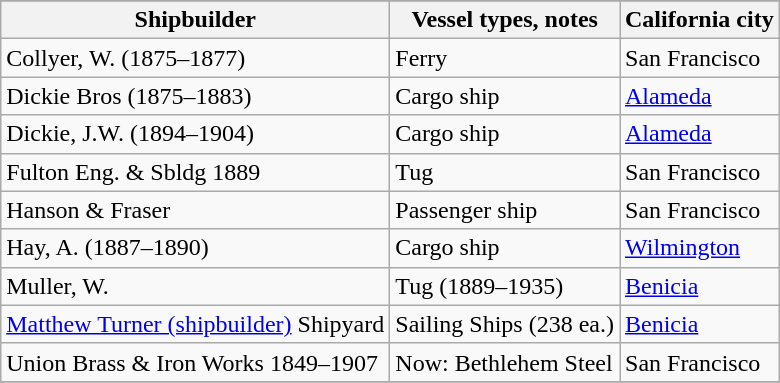<table class="wikitable">
<tr>
</tr>
<tr>
<th>Shipbuilder</th>
<th>Vessel types, notes</th>
<th>California city</th>
</tr>
<tr>
<td align="left">Collyer, W. (1875–1877)</td>
<td>Ferry</td>
<td>San Francisco</td>
</tr>
<tr>
<td align="left">Dickie Bros (1875–1883)</td>
<td>Cargo ship</td>
<td><a href='#'>Alameda</a></td>
</tr>
<tr>
<td align="left">Dickie, J.W. (1894–1904)</td>
<td>Cargo ship</td>
<td><a href='#'>Alameda</a></td>
</tr>
<tr>
<td align="left">Fulton Eng. & Sbldg 1889</td>
<td>Tug</td>
<td>San Francisco</td>
</tr>
<tr>
<td align="left">Hanson & Fraser</td>
<td>Passenger ship</td>
<td>San Francisco</td>
</tr>
<tr>
<td align="left">Hay, A. (1887–1890)</td>
<td>Cargo ship</td>
<td><a href='#'>Wilmington</a></td>
</tr>
<tr>
<td align="left">Muller, W.</td>
<td>Tug (1889–1935)</td>
<td><a href='#'>Benicia</a></td>
</tr>
<tr>
<td align="left"><a href='#'>Matthew Turner (shipbuilder)</a> Shipyard</td>
<td>Sailing Ships (238 ea.)</td>
<td><a href='#'>Benicia</a></td>
</tr>
<tr>
<td align="left">Union Brass & Iron Works 1849–1907</td>
<td>Now: Bethlehem Steel</td>
<td>San Francisco</td>
</tr>
<tr>
</tr>
</table>
